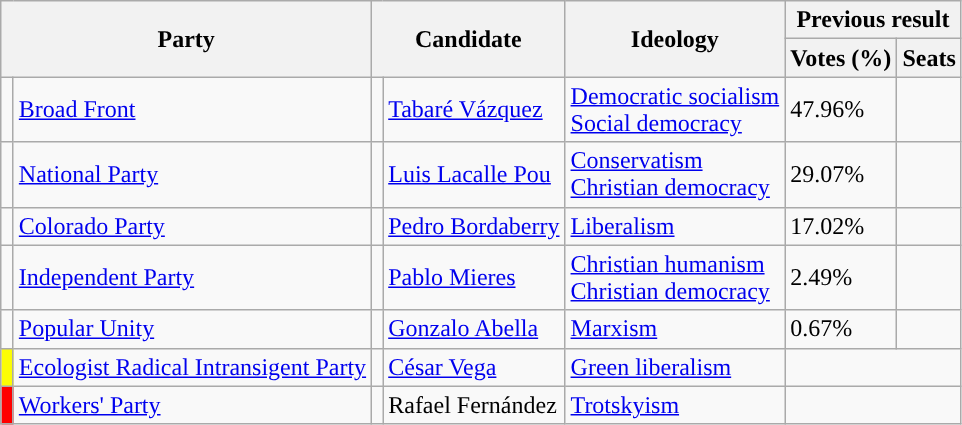<table class=wikitable>
<tr>
<th colspan="2" rowspan="2">Party</th>
<th colspan="2" rowspan="2">Candidate</th>
<th rowspan="2">Ideology</th>
<th colspan="2">Previous result</th>
</tr>
<tr>
<th>Votes (%)</th>
<th>Seats</th>
</tr>
<tr>
<td width="1"></td>
<td><a href='#'>Broad Front</a></td>
<td></td>
<td><a href='#'>Tabaré Vázquez</a></td>
<td><a href='#'>Democratic socialism</a><br><a href='#'>Social democracy</a></td>
<td>47.96%</td>
<td></td>
</tr>
<tr>
<td width="1"></td>
<td><a href='#'>National Party</a></td>
<td></td>
<td><a href='#'>Luis Lacalle Pou</a></td>
<td><a href='#'>Conservatism</a><br><a href='#'>Christian democracy</a></td>
<td>29.07%</td>
<td></td>
</tr>
<tr>
<td width="1"></td>
<td><a href='#'>Colorado Party</a></td>
<td></td>
<td><a href='#'>Pedro Bordaberry</a></td>
<td><a href='#'>Liberalism</a></td>
<td>17.02%</td>
<td></td>
</tr>
<tr>
<td width="1"></td>
<td><a href='#'>Independent Party</a></td>
<td></td>
<td><a href='#'>Pablo Mieres</a></td>
<td><a href='#'>Christian humanism</a><br><a href='#'>Christian democracy</a></td>
<td>2.49%</td>
<td></td>
</tr>
<tr>
<td width="1"></td>
<td><a href='#'>Popular Unity</a></td>
<td></td>
<td><a href='#'>Gonzalo Abella</a></td>
<td><a href='#'>Marxism</a></td>
<td>0.67%</td>
<td></td>
</tr>
<tr>
<td bgcolor=#FCFD04></td>
<td><a href='#'>Ecologist Radical Intransigent Party</a></td>
<td></td>
<td><a href='#'>César Vega</a></td>
<td><a href='#'>Green liberalism</a></td>
<td colspan="2"></td>
</tr>
<tr>
<td bgcolor=#FF0000></td>
<td><a href='#'>Workers' Party</a></td>
<td></td>
<td>Rafael Fernández</td>
<td><a href='#'>Trotskyism</a></td>
<td colspan="2"></td>
</tr>
</table>
